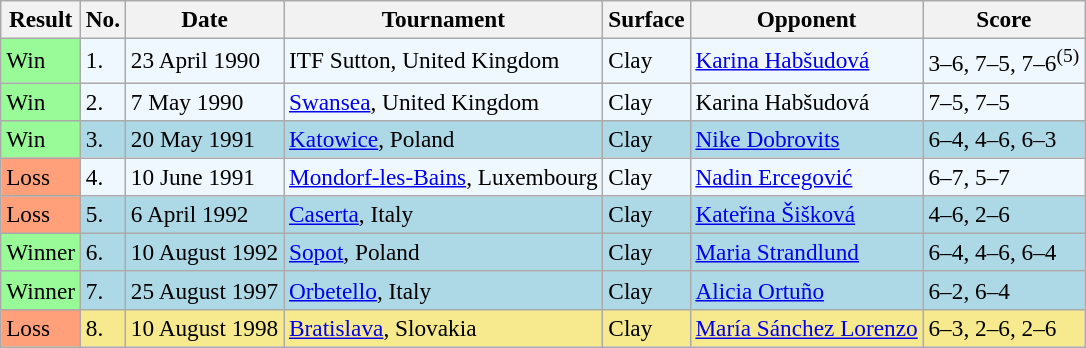<table class="sortable wikitable" style="font-size:97%">
<tr>
<th>Result</th>
<th>No.</th>
<th>Date</th>
<th>Tournament</th>
<th>Surface</th>
<th>Opponent</th>
<th>Score</th>
</tr>
<tr bgcolor=f0f8ff>
<td style="background:#98fb98;">Win</td>
<td>1.</td>
<td>23 April 1990</td>
<td>ITF Sutton, United Kingdom</td>
<td>Clay</td>
<td> <a href='#'>Karina Habšudová</a></td>
<td>3–6, 7–5, 7–6<sup>(5)</sup></td>
</tr>
<tr bgcolor=f0f8ff>
<td style="background:#98fb98;">Win</td>
<td>2.</td>
<td>7 May 1990</td>
<td><a href='#'>Swansea</a>, United Kingdom</td>
<td>Clay</td>
<td> Karina Habšudová</td>
<td>7–5, 7–5</td>
</tr>
<tr style="background:lightblue;">
<td style="background:#98fb98;">Win</td>
<td>3.</td>
<td>20 May 1991</td>
<td><a href='#'>Katowice</a>, Poland</td>
<td>Clay</td>
<td> <a href='#'>Nike Dobrovits</a></td>
<td>6–4, 4–6, 6–3</td>
</tr>
<tr bgcolor="#f0f8ff">
<td style="background:#ffa07a;">Loss</td>
<td>4.</td>
<td>10 June 1991</td>
<td><a href='#'>Mondorf-les-Bains</a>, Luxembourg</td>
<td>Clay</td>
<td> <a href='#'>Nadin Ercegović</a></td>
<td>6–7, 5–7</td>
</tr>
<tr style="background:lightblue;">
<td style="background:#ffa07a;">Loss</td>
<td>5.</td>
<td>6 April 1992</td>
<td><a href='#'>Caserta</a>, Italy</td>
<td>Clay</td>
<td> <a href='#'>Kateřina Šišková</a></td>
<td>4–6, 2–6</td>
</tr>
<tr style="background:lightblue;">
<td bgcolor="98FB98">Winner</td>
<td>6.</td>
<td>10 August 1992</td>
<td><a href='#'>Sopot</a>, Poland</td>
<td>Clay</td>
<td> <a href='#'>Maria Strandlund</a></td>
<td>6–4, 4–6, 6–4</td>
</tr>
<tr bgcolor="lightblue">
<td bgcolor="98FB98">Winner</td>
<td>7.</td>
<td>25 August 1997</td>
<td><a href='#'>Orbetello</a>, Italy</td>
<td>Clay</td>
<td> <a href='#'>Alicia Ortuño</a></td>
<td>6–2, 6–4</td>
</tr>
<tr style="background:#f7e98e;">
<td style="background:#ffa07a;">Loss</td>
<td>8.</td>
<td>10 August 1998</td>
<td><a href='#'>Bratislava</a>, Slovakia</td>
<td>Clay</td>
<td> <a href='#'>María Sánchez Lorenzo</a></td>
<td>6–3, 2–6, 2–6</td>
</tr>
</table>
